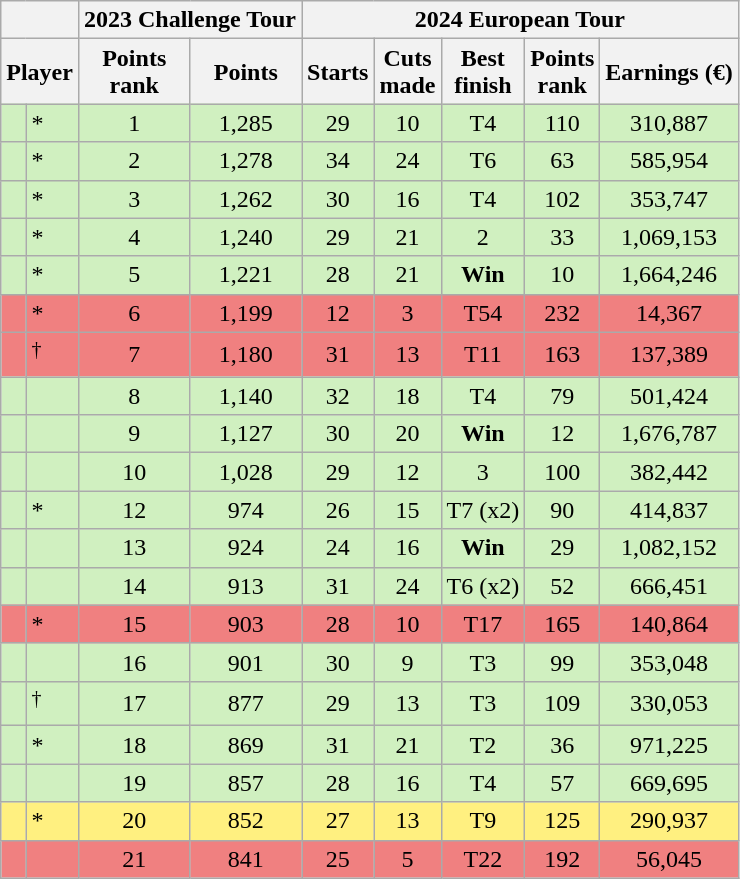<table class="wikitable sortable" style="text-align:center">
<tr>
<th colspan=2></th>
<th colspan=2>2023 Challenge Tour</th>
<th colspan="5">2024 European Tour</th>
</tr>
<tr>
<th colspan=2>Player</th>
<th>Points<br>rank</th>
<th>Points</th>
<th>Starts</th>
<th>Cuts<br>made</th>
<th>Best<br>finish</th>
<th>Points<br>rank</th>
<th>Earnings (€)</th>
</tr>
<tr |- style="background:#D0F0C0;">
<td></td>
<td align=left>*</td>
<td>1</td>
<td>1,285</td>
<td>29</td>
<td>10</td>
<td>T4</td>
<td>110</td>
<td>310,887</td>
</tr>
<tr |- style="background:#D0F0C0;">
<td></td>
<td align=left>*</td>
<td>2</td>
<td>1,278</td>
<td>34</td>
<td>24</td>
<td>T6</td>
<td>63</td>
<td>585,954</td>
</tr>
<tr |- style="background:#D0F0C0;">
<td></td>
<td align=left>*</td>
<td>3</td>
<td>1,262</td>
<td>30</td>
<td>16</td>
<td>T4</td>
<td>102</td>
<td>353,747</td>
</tr>
<tr |- style="background:#D0F0C0;">
<td></td>
<td align=left>*</td>
<td>4</td>
<td>1,240</td>
<td>29</td>
<td>21</td>
<td>2</td>
<td>33</td>
<td>1,069,153</td>
</tr>
<tr |- style="background:#D0F0C0;">
<td></td>
<td align=left>*</td>
<td>5</td>
<td>1,221</td>
<td>28</td>
<td>21</td>
<td><strong>Win</strong></td>
<td>10</td>
<td>1,664,246</td>
</tr>
<tr |- style="background:#F08080;">
<td></td>
<td align=left>*</td>
<td>6</td>
<td>1,199</td>
<td>12</td>
<td>3</td>
<td>T54</td>
<td>232</td>
<td>14,367</td>
</tr>
<tr |- style="background:#F08080;">
<td></td>
<td align=left><sup>†</sup></td>
<td>7</td>
<td>1,180</td>
<td>31</td>
<td>13</td>
<td>T11</td>
<td>163</td>
<td>137,389</td>
</tr>
<tr |- style="background:#D0F0C0;">
<td></td>
<td align=left></td>
<td>8</td>
<td>1,140</td>
<td>32</td>
<td>18</td>
<td>T4</td>
<td>79</td>
<td>501,424</td>
</tr>
<tr |- style="background:#D0F0C0;">
<td></td>
<td align=left></td>
<td>9</td>
<td>1,127</td>
<td>30</td>
<td>20</td>
<td><strong>Win</strong></td>
<td>12</td>
<td>1,676,787</td>
</tr>
<tr |- style="background:#D0F0C0;">
<td></td>
<td align=left></td>
<td>10</td>
<td>1,028</td>
<td>29</td>
<td>12</td>
<td>3</td>
<td>100</td>
<td>382,442</td>
</tr>
<tr |- style="background:#D0F0C0;">
<td></td>
<td align=left>*</td>
<td>12</td>
<td>974</td>
<td>26</td>
<td>15</td>
<td>T7 (x2)</td>
<td>90</td>
<td>414,837</td>
</tr>
<tr |- style="background:#D0F0C0;">
<td></td>
<td align=left></td>
<td>13</td>
<td>924</td>
<td>24</td>
<td>16</td>
<td><strong>Win</strong></td>
<td>29</td>
<td>1,082,152</td>
</tr>
<tr |- style="background:#D0F0C0;">
<td></td>
<td align=left></td>
<td>14</td>
<td>913</td>
<td>31</td>
<td>24</td>
<td>T6 (x2)</td>
<td>52</td>
<td>666,451</td>
</tr>
<tr |- style="background:#F08080;">
<td></td>
<td align=left>*</td>
<td>15</td>
<td>903</td>
<td>28</td>
<td>10</td>
<td>T17</td>
<td>165</td>
<td>140,864</td>
</tr>
<tr |- style="background:#D0F0C0;">
<td></td>
<td align=left></td>
<td>16</td>
<td>901</td>
<td>30</td>
<td>9</td>
<td>T3</td>
<td>99</td>
<td>353,048</td>
</tr>
<tr |- style="background:#D0F0C0;">
<td></td>
<td align=left><sup>†</sup></td>
<td>17</td>
<td>877</td>
<td>29</td>
<td>13</td>
<td>T3</td>
<td>109</td>
<td>330,053</td>
</tr>
<tr |- style="background:#D0F0C0;">
<td></td>
<td align=left>*</td>
<td>18</td>
<td>869</td>
<td>31</td>
<td>21</td>
<td>T2</td>
<td>36</td>
<td>971,225</td>
</tr>
<tr |- style="background:#D0F0C0;">
<td></td>
<td align=left></td>
<td>19</td>
<td>857</td>
<td>28</td>
<td>16</td>
<td>T4</td>
<td>57</td>
<td>669,695</td>
</tr>
<tr |- style="background:#FFF080;">
<td></td>
<td align=left>*</td>
<td>20</td>
<td>852</td>
<td>27</td>
<td>13</td>
<td>T9</td>
<td>125</td>
<td>290,937</td>
</tr>
<tr |- style="background:#F08080;">
<td></td>
<td align=left></td>
<td>21</td>
<td>841</td>
<td>25</td>
<td>5</td>
<td>T22</td>
<td>192</td>
<td>56,045</td>
</tr>
</table>
